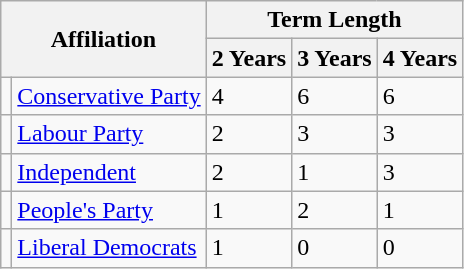<table class="wikitable">
<tr>
<th colspan="2" rowspan="2">Affiliation</th>
<th colspan="3" rowspan="1">Term Length</th>
</tr>
<tr>
<th>2 Years</th>
<th>3 Years</th>
<th>4 Years</th>
</tr>
<tr>
<td></td>
<td><a href='#'>Conservative Party</a></td>
<td>4</td>
<td>6</td>
<td>6</td>
</tr>
<tr>
<td></td>
<td><a href='#'>Labour Party</a></td>
<td>2</td>
<td>3</td>
<td>3</td>
</tr>
<tr>
<td></td>
<td><a href='#'>Independent</a></td>
<td>2</td>
<td>1</td>
<td>3</td>
</tr>
<tr>
<td></td>
<td><a href='#'>People's Party</a></td>
<td>1</td>
<td>2</td>
<td>1</td>
</tr>
<tr>
<td></td>
<td><a href='#'>Liberal Democrats</a></td>
<td>1</td>
<td>0</td>
<td>0</td>
</tr>
</table>
